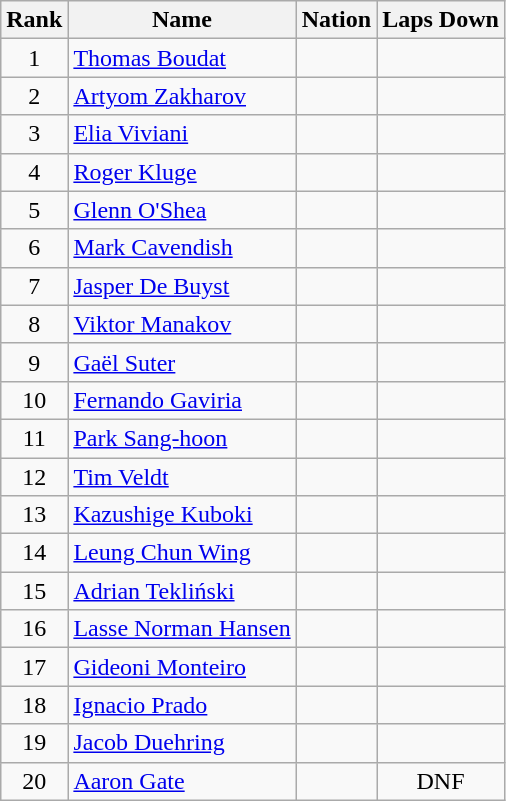<table class="wikitable sortable" style="text-align:center">
<tr>
<th>Rank</th>
<th>Name</th>
<th>Nation</th>
<th>Laps Down</th>
</tr>
<tr>
<td>1</td>
<td align=left><a href='#'>Thomas Boudat</a></td>
<td align=left></td>
<td></td>
</tr>
<tr>
<td>2</td>
<td align=left><a href='#'>Artyom Zakharov</a></td>
<td align=left></td>
<td></td>
</tr>
<tr>
<td>3</td>
<td align=left><a href='#'>Elia Viviani</a></td>
<td align=left></td>
<td></td>
</tr>
<tr>
<td>4</td>
<td align=left><a href='#'>Roger Kluge</a></td>
<td align=left></td>
<td></td>
</tr>
<tr>
<td>5</td>
<td align=left><a href='#'>Glenn O'Shea</a></td>
<td align=left></td>
<td></td>
</tr>
<tr>
<td>6</td>
<td align=left><a href='#'>Mark Cavendish</a></td>
<td align=left></td>
<td></td>
</tr>
<tr>
<td>7</td>
<td align=left><a href='#'>Jasper De Buyst</a></td>
<td align=left></td>
<td></td>
</tr>
<tr>
<td>8</td>
<td align=left><a href='#'>Viktor Manakov</a></td>
<td align=left></td>
<td></td>
</tr>
<tr>
<td>9</td>
<td align=left><a href='#'>Gaël Suter</a></td>
<td align=left></td>
<td></td>
</tr>
<tr>
<td>10</td>
<td align=left><a href='#'>Fernando Gaviria</a></td>
<td align=left></td>
<td></td>
</tr>
<tr>
<td>11</td>
<td align=left><a href='#'>Park Sang-hoon</a></td>
<td align=left></td>
<td></td>
</tr>
<tr>
<td>12</td>
<td align=left><a href='#'>Tim Veldt</a></td>
<td align=left></td>
<td></td>
</tr>
<tr>
<td>13</td>
<td align=left><a href='#'>Kazushige Kuboki</a></td>
<td align=left></td>
<td></td>
</tr>
<tr>
<td>14</td>
<td align=left><a href='#'>Leung Chun Wing</a></td>
<td align=left></td>
<td></td>
</tr>
<tr>
<td>15</td>
<td align=left><a href='#'>Adrian Tekliński</a></td>
<td align=left></td>
<td></td>
</tr>
<tr>
<td>16</td>
<td align=left><a href='#'>Lasse Norman Hansen</a></td>
<td align=left></td>
<td></td>
</tr>
<tr>
<td>17</td>
<td align=left><a href='#'>Gideoni Monteiro</a></td>
<td align=left></td>
<td></td>
</tr>
<tr>
<td>18</td>
<td align=left><a href='#'>Ignacio Prado</a></td>
<td align=left></td>
<td></td>
</tr>
<tr>
<td>19</td>
<td align=left><a href='#'>Jacob Duehring</a></td>
<td align=left></td>
<td></td>
</tr>
<tr>
<td>20</td>
<td align=left><a href='#'>Aaron Gate</a></td>
<td align=left></td>
<td>DNF</td>
</tr>
</table>
